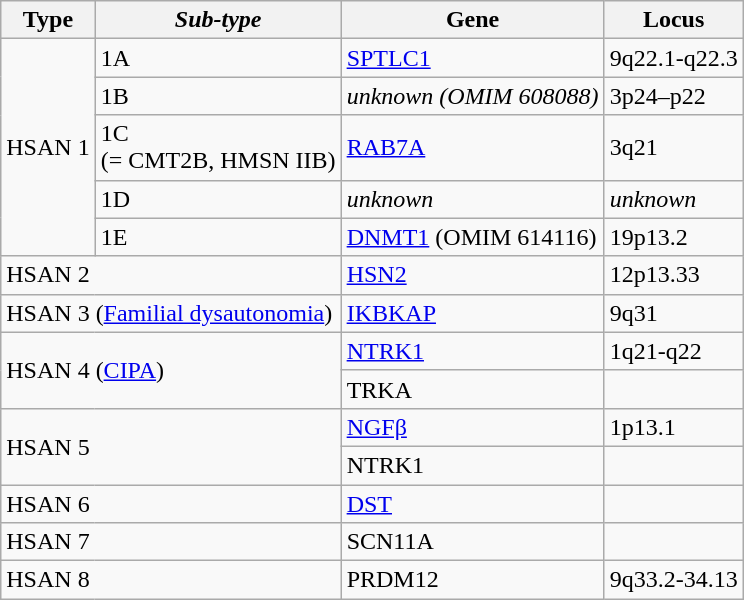<table class="wikitable">
<tr>
<th>Type</th>
<th><em>Sub-type</em></th>
<th>Gene</th>
<th>Locus</th>
</tr>
<tr>
<td rowspan="5">HSAN 1</td>
<td>1A</td>
<td><a href='#'>SPTLC1</a></td>
<td>9q22.1-q22.3</td>
</tr>
<tr>
<td>1B</td>
<td><em>unknown (OMIM 608088)</em></td>
<td>3p24–p22</td>
</tr>
<tr>
<td>1C<br>(= CMT2B, HMSN IIB)</td>
<td><a href='#'>RAB7A</a></td>
<td>3q21</td>
</tr>
<tr>
<td>1D</td>
<td><em>unknown</em></td>
<td><em>unknown</em></td>
</tr>
<tr>
<td>1E</td>
<td><a href='#'>DNMT1</a> (OMIM 614116)</td>
<td>19p13.2</td>
</tr>
<tr>
<td colspan="2">HSAN 2</td>
<td><a href='#'>HSN2</a></td>
<td>12p13.33</td>
</tr>
<tr>
<td colspan="2">HSAN 3 (<a href='#'>Familial dysautonomia</a>)</td>
<td><a href='#'>IKBKAP</a></td>
<td>9q31</td>
</tr>
<tr>
<td colspan="2" rowspan="2">HSAN 4 (<a href='#'>CIPA</a>)</td>
<td><a href='#'>NTRK1</a></td>
<td>1q21-q22</td>
</tr>
<tr>
<td>TRKA</td>
<td></td>
</tr>
<tr>
<td colspan="2" rowspan="2">HSAN 5</td>
<td><a href='#'>NGFβ</a></td>
<td>1p13.1</td>
</tr>
<tr>
<td>NTRK1</td>
<td> </td>
</tr>
<tr>
<td colspan="2">HSAN 6</td>
<td><a href='#'>DST</a></td>
<td></td>
</tr>
<tr>
<td colspan="2">HSAN 7</td>
<td>SCN11A</td>
<td></td>
</tr>
<tr>
<td colspan="2">HSAN 8</td>
<td>PRDM12</td>
<td>9q33.2-34.13</td>
</tr>
</table>
